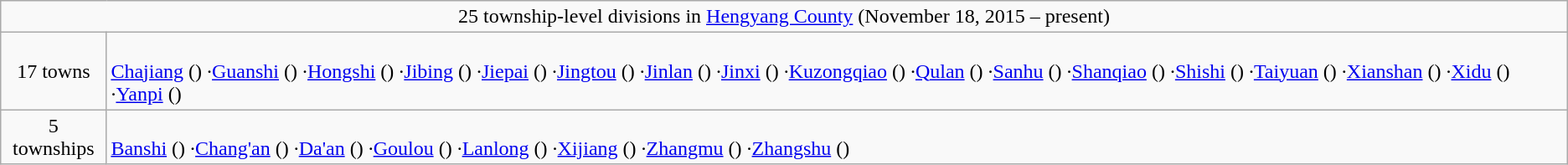<table class="wikitable">
<tr>
<td style="text-align:center;" colspan="2">25 township-level divisions in <a href='#'>Hengyang County</a> (November 18, 2015 – present)</td>
</tr>
<tr align=left>
<td align=center>17 towns</td>
<td><br><a href='#'>Chajiang</a> ()
·<a href='#'>Guanshi</a> ()
·<a href='#'>Hongshi</a> ()
·<a href='#'>Jibing</a> ()
·<a href='#'>Jiepai</a> ()
·<a href='#'>Jingtou</a> ()
·<a href='#'>Jinlan</a> ()
·<a href='#'>Jinxi</a> ()
·<a href='#'>Kuzongqiao</a> ()
·<a href='#'>Qulan</a> ()
·<a href='#'>Sanhu</a> ()
·<a href='#'>Shanqiao</a> ()
·<a href='#'>Shishi</a> ()
·<a href='#'>Taiyuan</a> ()
·<a href='#'>Xianshan</a> ()
·<a href='#'>Xidu</a> ()
·<a href='#'>Yanpi</a> ()</td>
</tr>
<tr align=left>
<td align=center>5 townships</td>
<td><br><a href='#'>Banshi</a> ()
·<a href='#'>Chang'an</a> ()
·<a href='#'>Da'an</a> ()
·<a href='#'>Goulou</a> ()
·<a href='#'>Lanlong</a> ()
·<a href='#'>Xijiang</a> ()
·<a href='#'>Zhangmu</a> ()
·<a href='#'>Zhangshu</a> ()</td>
</tr>
</table>
